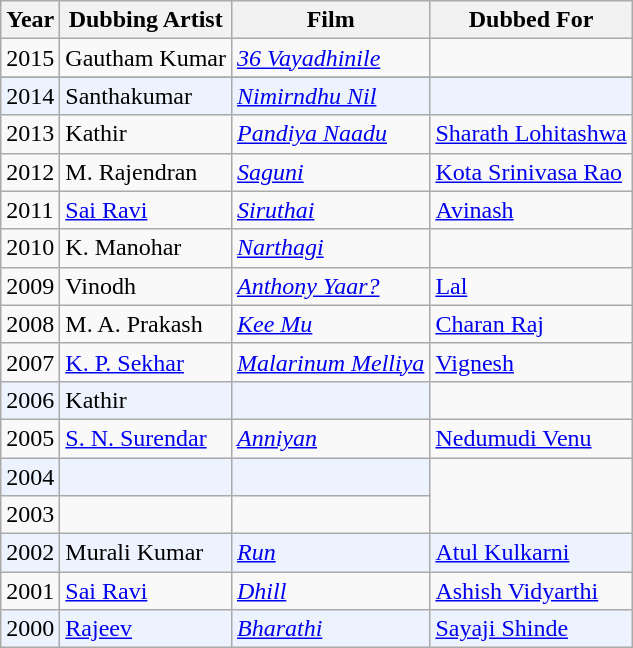<table class="wikitable">
<tr>
<th>Year</th>
<th>Dubbing Artist</th>
<th>Film</th>
<th>Dubbed For</th>
</tr>
<tr>
<td>2015</td>
<td>Gautham Kumar</td>
<td><em><a href='#'>36 Vayadhinile</a></em></td>
<td></td>
</tr>
<tr>
</tr>
<tr bgcolor=#edf3fe>
<td>2014</td>
<td>Santhakumar</td>
<td><em><a href='#'>Nimirndhu Nil</a></em></td>
<td></td>
</tr>
<tr>
<td>2013</td>
<td>Kathir</td>
<td><em><a href='#'>Pandiya Naadu</a></em></td>
<td><a href='#'>Sharath Lohitashwa</a></td>
</tr>
<tr>
<td>2012</td>
<td>M. Rajendran</td>
<td><em><a href='#'>Saguni</a></em></td>
<td><a href='#'>Kota Srinivasa Rao</a></td>
</tr>
<tr>
<td>2011</td>
<td><a href='#'>Sai Ravi</a></td>
<td><em><a href='#'>Siruthai</a></em></td>
<td><a href='#'>Avinash</a></td>
</tr>
<tr>
<td>2010</td>
<td>K. Manohar</td>
<td><em><a href='#'>Narthagi</a></em></td>
<td></td>
</tr>
<tr>
<td>2009</td>
<td>Vinodh</td>
<td><em><a href='#'>Anthony Yaar?</a></em></td>
<td><a href='#'>Lal</a></td>
</tr>
<tr>
<td>2008</td>
<td>M. A. Prakash</td>
<td><em><a href='#'>Kee Mu</a></em></td>
<td><a href='#'>Charan Raj</a></td>
</tr>
<tr>
<td>2007</td>
<td><a href='#'>K. P. Sekhar</a></td>
<td><em><a href='#'>Malarinum Melliya</a></em></td>
<td><a href='#'>Vignesh</a></td>
</tr>
<tr bgcolor=#edf3fe>
<td>2006</td>
<td>Kathir</td>
<td></td>
</tr>
<tr>
<td>2005</td>
<td><a href='#'>S. N. Surendar</a></td>
<td><em><a href='#'>Anniyan</a></em></td>
<td><a href='#'>Nedumudi Venu</a></td>
</tr>
<tr anniyan bgcolor=#edf3fe>
<td>2004</td>
<td></td>
<td></td>
</tr>
<tr>
<td>2003</td>
<td></td>
<td></td>
</tr>
<tr bgcolor=#edf3fe>
<td>2002</td>
<td>Murali Kumar</td>
<td><em><a href='#'>Run</a></em></td>
<td><a href='#'>Atul Kulkarni</a></td>
</tr>
<tr>
<td>2001</td>
<td><a href='#'>Sai Ravi</a></td>
<td><em><a href='#'>Dhill</a></em></td>
<td><a href='#'>Ashish Vidyarthi</a></td>
</tr>
<tr bgcolor=#edf3fe>
<td>2000</td>
<td><a href='#'>Rajeev</a></td>
<td><em><a href='#'>Bharathi</a></em></td>
<td><a href='#'>Sayaji Shinde</a></td>
</tr>
</table>
